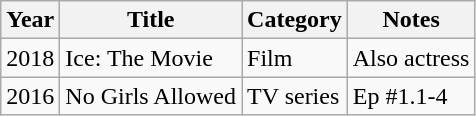<table class="wikitable sortable">
<tr>
<th>Year</th>
<th>Title</th>
<th>Category</th>
<th>Notes</th>
</tr>
<tr>
<td>2018</td>
<td>Ice: The Movie</td>
<td>Film</td>
<td>Also actress</td>
</tr>
<tr>
<td>2016</td>
<td>No Girls Allowed</td>
<td>TV series</td>
<td>Ep #1.1-4</td>
</tr>
</table>
